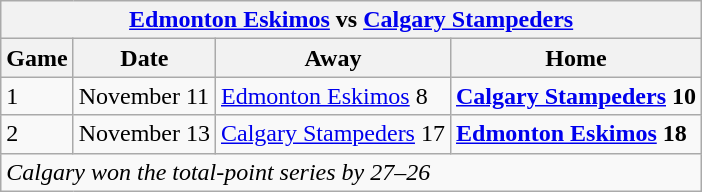<table class="wikitable">
<tr>
<th colspan="4"><a href='#'>Edmonton Eskimos</a> vs <a href='#'>Calgary Stampeders</a></th>
</tr>
<tr>
<th>Game</th>
<th>Date</th>
<th>Away</th>
<th>Home</th>
</tr>
<tr>
<td>1</td>
<td>November 11</td>
<td><a href='#'>Edmonton Eskimos</a> 8</td>
<td><strong><a href='#'>Calgary Stampeders</a> 10</strong></td>
</tr>
<tr>
<td>2</td>
<td>November 13</td>
<td><a href='#'>Calgary Stampeders</a> 17</td>
<td><strong><a href='#'>Edmonton Eskimos</a> 18</strong></td>
</tr>
<tr>
<td colspan="4"><em>Calgary won the total-point series by 27–26</em></td>
</tr>
</table>
